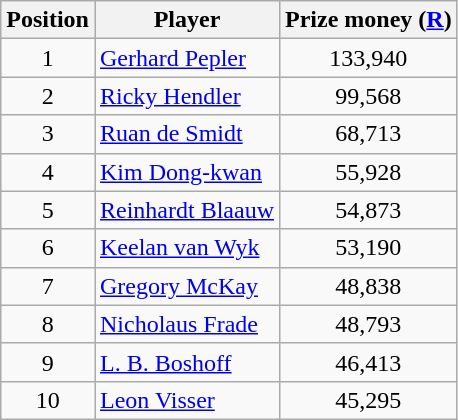<table class=wikitable>
<tr>
<th>Position</th>
<th>Player</th>
<th>Prize money (<a href='#'>R</a>)</th>
</tr>
<tr>
<td align=center>1</td>
<td> <a href='#'>Gerhard Pepler</a></td>
<td align=center>133,940</td>
</tr>
<tr>
<td align=center>2</td>
<td> <a href='#'>Ricky Hendler</a></td>
<td align=center>99,568</td>
</tr>
<tr>
<td align=center>3</td>
<td> <a href='#'>Ruan de Smidt</a></td>
<td align=center>68,713</td>
</tr>
<tr>
<td align=center>4</td>
<td> <a href='#'>Kim Dong-kwan</a></td>
<td align=center>55,928</td>
</tr>
<tr>
<td align=center>5</td>
<td> <a href='#'>Reinhardt Blaauw</a></td>
<td align=center>54,873</td>
</tr>
<tr>
<td align=center>6</td>
<td> <a href='#'>Keelan van Wyk</a></td>
<td align=center>53,190</td>
</tr>
<tr>
<td align=center>7</td>
<td> <a href='#'>Gregory McKay</a></td>
<td align=center>48,838</td>
</tr>
<tr>
<td align=center>8</td>
<td> <a href='#'>Nicholaus Frade</a></td>
<td align=center>48,793</td>
</tr>
<tr>
<td align=center>9</td>
<td> <a href='#'>L. B. Boshoff</a></td>
<td align=center>46,413</td>
</tr>
<tr>
<td align=center>10</td>
<td> <a href='#'>Leon Visser</a></td>
<td align=center>45,295</td>
</tr>
</table>
